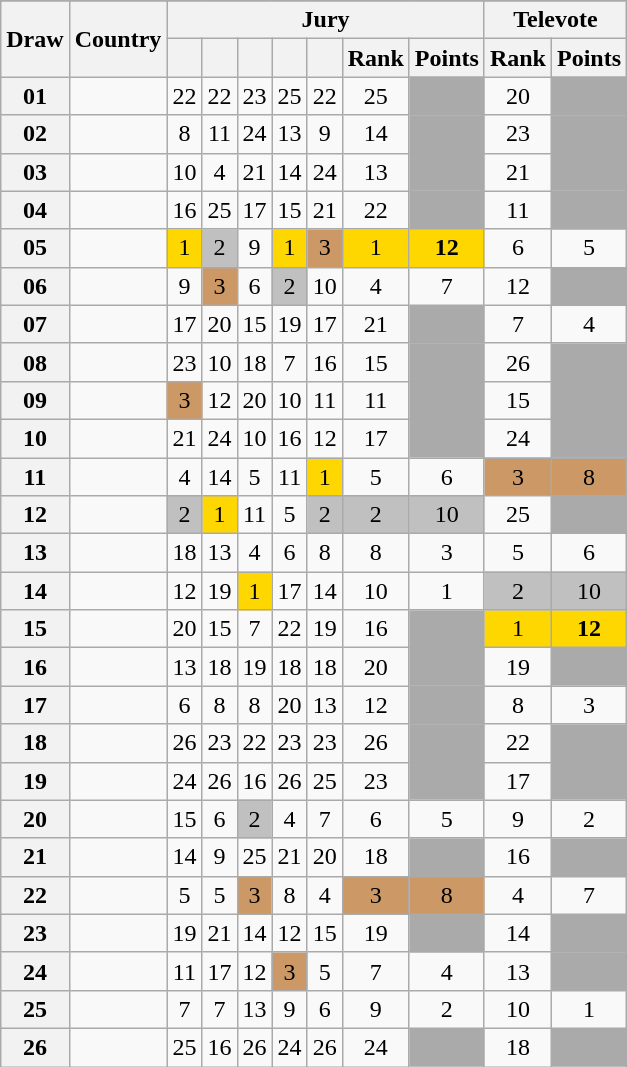<table class="sortable wikitable collapsible plainrowheaders" style="text-align:center;">
<tr>
</tr>
<tr>
<th scope="col" rowspan="2">Draw</th>
<th scope="col" rowspan="2">Country</th>
<th scope="col" colspan="7">Jury</th>
<th scope="col" colspan="2">Televote</th>
</tr>
<tr>
<th scope="col"><small></small></th>
<th scope="col"><small></small></th>
<th scope="col"><small></small></th>
<th scope="col"><small></small></th>
<th scope="col"><small></small></th>
<th scope="col">Rank</th>
<th scope="col">Points</th>
<th scope="col">Rank</th>
<th scope="col">Points</th>
</tr>
<tr>
<th scope="row" style="text-align:center;">01</th>
<td style="text-align:left;"></td>
<td>22</td>
<td>22</td>
<td>23</td>
<td>25</td>
<td>22</td>
<td>25</td>
<td style="background:#AAAAAA;"></td>
<td>20</td>
<td style="background:#AAAAAA;"></td>
</tr>
<tr>
<th scope="row" style="text-align:center;">02</th>
<td style="text-align:left;"></td>
<td>8</td>
<td>11</td>
<td>24</td>
<td>13</td>
<td>9</td>
<td>14</td>
<td style="background:#AAAAAA;"></td>
<td>23</td>
<td style="background:#AAAAAA;"></td>
</tr>
<tr>
<th scope="row" style="text-align:center;">03</th>
<td style="text-align:left;"></td>
<td>10</td>
<td>4</td>
<td>21</td>
<td>14</td>
<td>24</td>
<td>13</td>
<td style="background:#AAAAAA;"></td>
<td>21</td>
<td style="background:#AAAAAA;"></td>
</tr>
<tr>
<th scope="row" style="text-align:center;">04</th>
<td style="text-align:left;"></td>
<td>16</td>
<td>25</td>
<td>17</td>
<td>15</td>
<td>21</td>
<td>22</td>
<td style="background:#AAAAAA;"></td>
<td>11</td>
<td style="background:#AAAAAA;"></td>
</tr>
<tr>
<th scope="row" style="text-align:center;">05</th>
<td style="text-align:left;"></td>
<td style="background:gold;">1</td>
<td style="background:silver;">2</td>
<td>9</td>
<td style="background:gold;">1</td>
<td style="background:#CC9966;">3</td>
<td style="background:gold;">1</td>
<td style="background:gold;"><strong>12</strong></td>
<td>6</td>
<td>5</td>
</tr>
<tr>
<th scope="row" style="text-align:center;">06</th>
<td style="text-align:left;"></td>
<td>9</td>
<td style="background:#CC9966;">3</td>
<td>6</td>
<td style="background:silver;">2</td>
<td>10</td>
<td>4</td>
<td>7</td>
<td>12</td>
<td style="background:#AAAAAA;"></td>
</tr>
<tr>
<th scope="row" style="text-align:center;">07</th>
<td style="text-align:left;"></td>
<td>17</td>
<td>20</td>
<td>15</td>
<td>19</td>
<td>17</td>
<td>21</td>
<td style="background:#AAAAAA;"></td>
<td>7</td>
<td>4</td>
</tr>
<tr>
<th scope="row" style="text-align:center;">08</th>
<td style="text-align:left;"></td>
<td>23</td>
<td>10</td>
<td>18</td>
<td>7</td>
<td>16</td>
<td>15</td>
<td style="background:#AAAAAA;"></td>
<td>26</td>
<td style="background:#AAAAAA;"></td>
</tr>
<tr>
<th scope="row" style="text-align:center;">09</th>
<td style="text-align:left;"></td>
<td style="background:#CC9966;">3</td>
<td>12</td>
<td>20</td>
<td>10</td>
<td>11</td>
<td>11</td>
<td style="background:#AAAAAA;"></td>
<td>15</td>
<td style="background:#AAAAAA;"></td>
</tr>
<tr>
<th scope="row" style="text-align:center;">10</th>
<td style="text-align:left;"></td>
<td>21</td>
<td>24</td>
<td>10</td>
<td>16</td>
<td>12</td>
<td>17</td>
<td style="background:#AAAAAA;"></td>
<td>24</td>
<td style="background:#AAAAAA;"></td>
</tr>
<tr>
<th scope="row" style="text-align:center;">11</th>
<td style="text-align:left;"></td>
<td>4</td>
<td>14</td>
<td>5</td>
<td>11</td>
<td style="background:gold;">1</td>
<td>5</td>
<td>6</td>
<td style="background:#CC9966;">3</td>
<td style="background:#CC9966;">8</td>
</tr>
<tr>
<th scope="row" style="text-align:center;">12</th>
<td style="text-align:left;"></td>
<td style="background:silver;">2</td>
<td style="background:gold;">1</td>
<td>11</td>
<td>5</td>
<td style="background:silver;">2</td>
<td style="background:silver;">2</td>
<td style="background:silver;">10</td>
<td>25</td>
<td style="background:#AAAAAA;"></td>
</tr>
<tr>
<th scope="row" style="text-align:center;">13</th>
<td style="text-align:left;"></td>
<td>18</td>
<td>13</td>
<td>4</td>
<td>6</td>
<td>8</td>
<td>8</td>
<td>3</td>
<td>5</td>
<td>6</td>
</tr>
<tr>
<th scope="row" style="text-align:center;">14</th>
<td style="text-align:left;"></td>
<td>12</td>
<td>19</td>
<td style="background:gold;">1</td>
<td>17</td>
<td>14</td>
<td>10</td>
<td>1</td>
<td style="background:silver;">2</td>
<td style="background:silver;">10</td>
</tr>
<tr>
<th scope="row" style="text-align:center;">15</th>
<td style="text-align:left;"></td>
<td>20</td>
<td>15</td>
<td>7</td>
<td>22</td>
<td>19</td>
<td>16</td>
<td style="background:#AAAAAA;"></td>
<td style="background:gold;">1</td>
<td style="background:gold;"><strong>12</strong></td>
</tr>
<tr>
<th scope="row" style="text-align:center;">16</th>
<td style="text-align:left;"></td>
<td>13</td>
<td>18</td>
<td>19</td>
<td>18</td>
<td>18</td>
<td>20</td>
<td style="background:#AAAAAA;"></td>
<td>19</td>
<td style="background:#AAAAAA;"></td>
</tr>
<tr>
<th scope="row" style="text-align:center;">17</th>
<td style="text-align:left;"></td>
<td>6</td>
<td>8</td>
<td>8</td>
<td>20</td>
<td>13</td>
<td>12</td>
<td style="background:#AAAAAA;"></td>
<td>8</td>
<td>3</td>
</tr>
<tr>
<th scope="row" style="text-align:center;">18</th>
<td style="text-align:left;"></td>
<td>26</td>
<td>23</td>
<td>22</td>
<td>23</td>
<td>23</td>
<td>26</td>
<td style="background:#AAAAAA;"></td>
<td>22</td>
<td style="background:#AAAAAA;"></td>
</tr>
<tr>
<th scope="row" style="text-align:center;">19</th>
<td style="text-align:left;"></td>
<td>24</td>
<td>26</td>
<td>16</td>
<td>26</td>
<td>25</td>
<td>23</td>
<td style="background:#AAAAAA;"></td>
<td>17</td>
<td style="background:#AAAAAA;"></td>
</tr>
<tr>
<th scope="row" style="text-align:center;">20</th>
<td style="text-align:left;"></td>
<td>15</td>
<td>6</td>
<td style="background:silver;">2</td>
<td>4</td>
<td>7</td>
<td>6</td>
<td>5</td>
<td>9</td>
<td>2</td>
</tr>
<tr>
<th scope="row" style="text-align:center;">21</th>
<td style="text-align:left;"></td>
<td>14</td>
<td>9</td>
<td>25</td>
<td>21</td>
<td>20</td>
<td>18</td>
<td style="background:#AAAAAA;"></td>
<td>16</td>
<td style="background:#AAAAAA;"></td>
</tr>
<tr>
<th scope="row" style="text-align:center;">22</th>
<td style="text-align:left;"></td>
<td>5</td>
<td>5</td>
<td style="background:#CC9966;">3</td>
<td>8</td>
<td>4</td>
<td style="background:#CC9966;">3</td>
<td style="background:#CC9966;">8</td>
<td>4</td>
<td>7</td>
</tr>
<tr>
<th scope="row" style="text-align:center;">23</th>
<td style="text-align:left;"></td>
<td>19</td>
<td>21</td>
<td>14</td>
<td>12</td>
<td>15</td>
<td>19</td>
<td style="background:#AAAAAA;"></td>
<td>14</td>
<td style="background:#AAAAAA;"></td>
</tr>
<tr>
<th scope="row" style="text-align:center;">24</th>
<td style="text-align:left;"></td>
<td>11</td>
<td>17</td>
<td>12</td>
<td style="background:#CC9966;">3</td>
<td>5</td>
<td>7</td>
<td>4</td>
<td>13</td>
<td style="background:#AAAAAA;"></td>
</tr>
<tr>
<th scope="row" style="text-align:center;">25</th>
<td style="text-align:left;"></td>
<td>7</td>
<td>7</td>
<td>13</td>
<td>9</td>
<td>6</td>
<td>9</td>
<td>2</td>
<td>10</td>
<td>1</td>
</tr>
<tr>
<th scope="row" style="text-align:center;">26</th>
<td style="text-align:left;"></td>
<td>25</td>
<td>16</td>
<td>26</td>
<td>24</td>
<td>26</td>
<td>24</td>
<td style="background:#AAAAAA;"></td>
<td>18</td>
<td style="background:#AAAAAA;"></td>
</tr>
</table>
